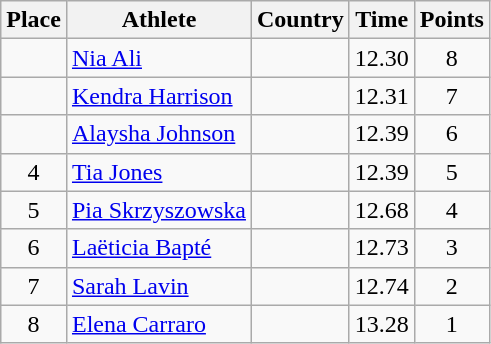<table class="wikitable">
<tr>
<th>Place</th>
<th>Athlete</th>
<th>Country</th>
<th>Time</th>
<th>Points</th>
</tr>
<tr>
<td align=center></td>
<td><a href='#'>Nia Ali</a></td>
<td></td>
<td>12.30</td>
<td align=center>8</td>
</tr>
<tr>
<td align=center></td>
<td><a href='#'>Kendra Harrison</a></td>
<td></td>
<td>12.31</td>
<td align=center>7</td>
</tr>
<tr>
<td align=center></td>
<td><a href='#'>Alaysha Johnson</a></td>
<td></td>
<td>12.39</td>
<td align=center>6</td>
</tr>
<tr>
<td align=center>4</td>
<td><a href='#'>Tia Jones</a></td>
<td></td>
<td>12.39</td>
<td align=center>5</td>
</tr>
<tr>
<td align=center>5</td>
<td><a href='#'>Pia Skrzyszowska</a></td>
<td></td>
<td>12.68</td>
<td align=center>4</td>
</tr>
<tr>
<td align=center>6</td>
<td><a href='#'>Laëticia Bapté</a></td>
<td></td>
<td>12.73</td>
<td align=center>3</td>
</tr>
<tr>
<td align=center>7</td>
<td><a href='#'>Sarah Lavin</a></td>
<td></td>
<td>12.74</td>
<td align=center>2</td>
</tr>
<tr>
<td align=center>8</td>
<td><a href='#'>Elena Carraro</a></td>
<td></td>
<td>13.28</td>
<td align=center>1</td>
</tr>
</table>
